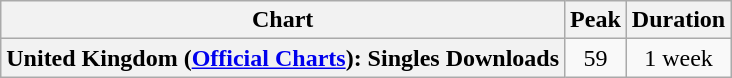<table class="wikitable plainrowheaders" style="text-align:center">
<tr>
<th scope="col">Chart</th>
<th scope="col">Peak</th>
<th scope="col">Duration</th>
</tr>
<tr>
<th scope="row">United Kingdom (<a href='#'>Official Charts</a>): Singles Downloads</th>
<td>59</td>
<td>1 week</td>
</tr>
</table>
